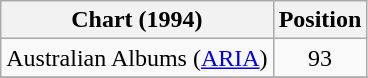<table class="wikitable">
<tr>
<th>Chart (1994)</th>
<th>Position</th>
</tr>
<tr>
<td>Australian Albums (<a href='#'>ARIA</a>)</td>
<td align="center">93</td>
</tr>
<tr>
</tr>
<tr>
</tr>
<tr>
</tr>
<tr>
</tr>
<tr>
</tr>
<tr>
</tr>
<tr>
</tr>
</table>
